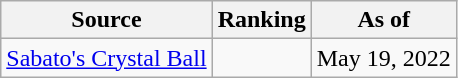<table class="wikitable" style="text-align:center">
<tr>
<th>Source</th>
<th>Ranking</th>
<th>As of</th>
</tr>
<tr>
<td align=left><a href='#'>Sabato's Crystal Ball</a></td>
<td></td>
<td>May 19, 2022</td>
</tr>
</table>
